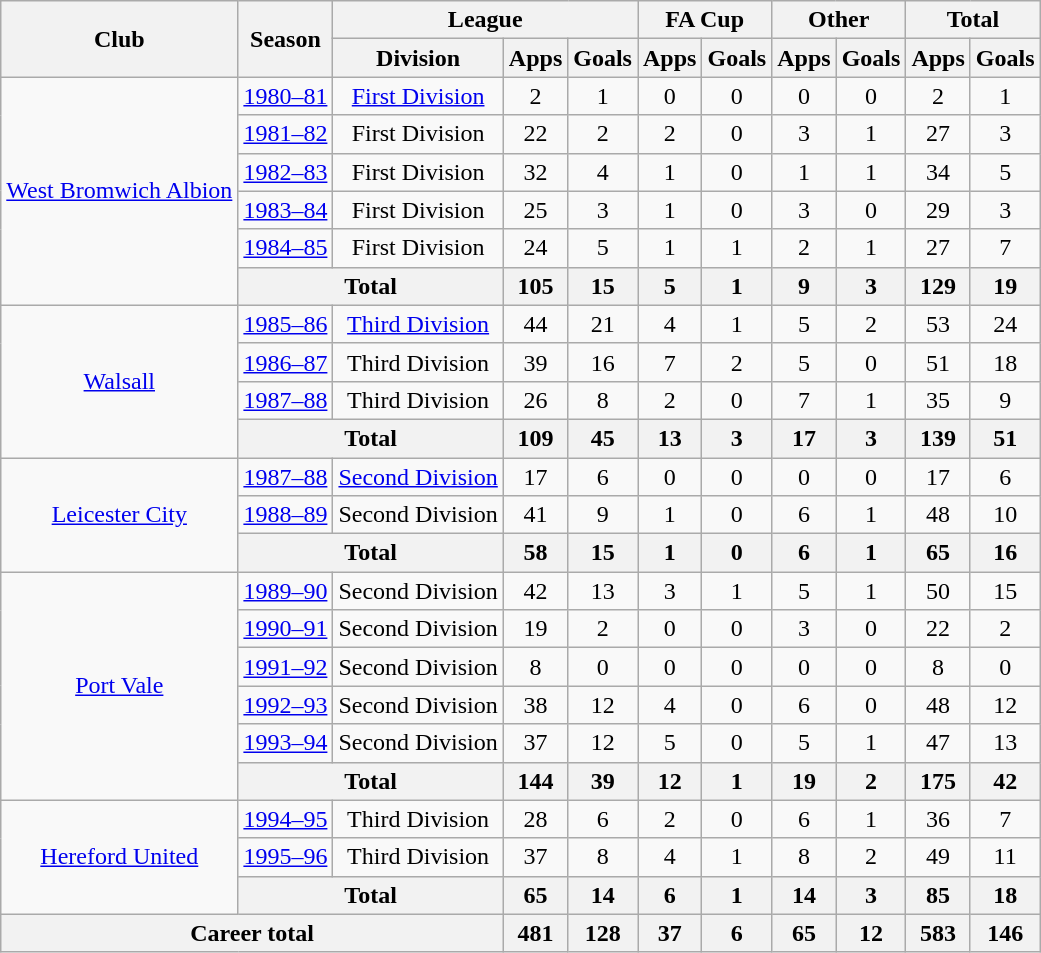<table class="wikitable" style="text-align:center">
<tr>
<th rowspan="2">Club</th>
<th rowspan="2">Season</th>
<th colspan="3">League</th>
<th colspan="2">FA Cup</th>
<th colspan="2">Other</th>
<th colspan="2">Total</th>
</tr>
<tr>
<th>Division</th>
<th>Apps</th>
<th>Goals</th>
<th>Apps</th>
<th>Goals</th>
<th>Apps</th>
<th>Goals</th>
<th>Apps</th>
<th>Goals</th>
</tr>
<tr>
<td rowspan="6"><a href='#'>West Bromwich Albion</a></td>
<td><a href='#'>1980–81</a></td>
<td><a href='#'>First Division</a></td>
<td>2</td>
<td>1</td>
<td>0</td>
<td>0</td>
<td>0</td>
<td>0</td>
<td>2</td>
<td>1</td>
</tr>
<tr>
<td><a href='#'>1981–82</a></td>
<td>First Division</td>
<td>22</td>
<td>2</td>
<td>2</td>
<td>0</td>
<td>3</td>
<td>1</td>
<td>27</td>
<td>3</td>
</tr>
<tr>
<td><a href='#'>1982–83</a></td>
<td>First Division</td>
<td>32</td>
<td>4</td>
<td>1</td>
<td>0</td>
<td>1</td>
<td>1</td>
<td>34</td>
<td>5</td>
</tr>
<tr>
<td><a href='#'>1983–84</a></td>
<td>First Division</td>
<td>25</td>
<td>3</td>
<td>1</td>
<td>0</td>
<td>3</td>
<td>0</td>
<td>29</td>
<td>3</td>
</tr>
<tr>
<td><a href='#'>1984–85</a></td>
<td>First Division</td>
<td>24</td>
<td>5</td>
<td>1</td>
<td>1</td>
<td>2</td>
<td>1</td>
<td>27</td>
<td>7</td>
</tr>
<tr>
<th colspan="2">Total</th>
<th>105</th>
<th>15</th>
<th>5</th>
<th>1</th>
<th>9</th>
<th>3</th>
<th>129</th>
<th>19</th>
</tr>
<tr>
<td rowspan="4"><a href='#'>Walsall</a></td>
<td><a href='#'>1985–86</a></td>
<td><a href='#'>Third Division</a></td>
<td>44</td>
<td>21</td>
<td>4</td>
<td>1</td>
<td>5</td>
<td>2</td>
<td>53</td>
<td>24</td>
</tr>
<tr>
<td><a href='#'>1986–87</a></td>
<td>Third Division</td>
<td>39</td>
<td>16</td>
<td>7</td>
<td>2</td>
<td>5</td>
<td>0</td>
<td>51</td>
<td>18</td>
</tr>
<tr>
<td><a href='#'>1987–88</a></td>
<td>Third Division</td>
<td>26</td>
<td>8</td>
<td>2</td>
<td>0</td>
<td>7</td>
<td>1</td>
<td>35</td>
<td>9</td>
</tr>
<tr>
<th colspan="2">Total</th>
<th>109</th>
<th>45</th>
<th>13</th>
<th>3</th>
<th>17</th>
<th>3</th>
<th>139</th>
<th>51</th>
</tr>
<tr>
<td rowspan="3"><a href='#'>Leicester City</a></td>
<td><a href='#'>1987–88</a></td>
<td><a href='#'>Second Division</a></td>
<td>17</td>
<td>6</td>
<td>0</td>
<td>0</td>
<td>0</td>
<td>0</td>
<td>17</td>
<td>6</td>
</tr>
<tr>
<td><a href='#'>1988–89</a></td>
<td>Second Division</td>
<td>41</td>
<td>9</td>
<td>1</td>
<td>0</td>
<td>6</td>
<td>1</td>
<td>48</td>
<td>10</td>
</tr>
<tr>
<th colspan="2">Total</th>
<th>58</th>
<th>15</th>
<th>1</th>
<th>0</th>
<th>6</th>
<th>1</th>
<th>65</th>
<th>16</th>
</tr>
<tr>
<td rowspan="6"><a href='#'>Port Vale</a></td>
<td><a href='#'>1989–90</a></td>
<td>Second Division</td>
<td>42</td>
<td>13</td>
<td>3</td>
<td>1</td>
<td>5</td>
<td>1</td>
<td>50</td>
<td>15</td>
</tr>
<tr>
<td><a href='#'>1990–91</a></td>
<td>Second Division</td>
<td>19</td>
<td>2</td>
<td>0</td>
<td>0</td>
<td>3</td>
<td>0</td>
<td>22</td>
<td>2</td>
</tr>
<tr>
<td><a href='#'>1991–92</a></td>
<td>Second Division</td>
<td>8</td>
<td>0</td>
<td>0</td>
<td>0</td>
<td>0</td>
<td>0</td>
<td>8</td>
<td>0</td>
</tr>
<tr>
<td><a href='#'>1992–93</a></td>
<td>Second Division</td>
<td>38</td>
<td>12</td>
<td>4</td>
<td>0</td>
<td>6</td>
<td>0</td>
<td>48</td>
<td>12</td>
</tr>
<tr>
<td><a href='#'>1993–94</a></td>
<td>Second Division</td>
<td>37</td>
<td>12</td>
<td>5</td>
<td>0</td>
<td>5</td>
<td>1</td>
<td>47</td>
<td>13</td>
</tr>
<tr>
<th colspan="2">Total</th>
<th>144</th>
<th>39</th>
<th>12</th>
<th>1</th>
<th>19</th>
<th>2</th>
<th>175</th>
<th>42</th>
</tr>
<tr>
<td rowspan="3"><a href='#'>Hereford United</a></td>
<td><a href='#'>1994–95</a></td>
<td>Third Division</td>
<td>28</td>
<td>6</td>
<td>2</td>
<td>0</td>
<td>6</td>
<td>1</td>
<td>36</td>
<td>7</td>
</tr>
<tr>
<td><a href='#'>1995–96</a></td>
<td>Third Division</td>
<td>37</td>
<td>8</td>
<td>4</td>
<td>1</td>
<td>8</td>
<td>2</td>
<td>49</td>
<td>11</td>
</tr>
<tr>
<th colspan="2">Total</th>
<th>65</th>
<th>14</th>
<th>6</th>
<th>1</th>
<th>14</th>
<th>3</th>
<th>85</th>
<th>18</th>
</tr>
<tr>
<th colspan="3">Career total</th>
<th>481</th>
<th>128</th>
<th>37</th>
<th>6</th>
<th>65</th>
<th>12</th>
<th>583</th>
<th>146</th>
</tr>
</table>
